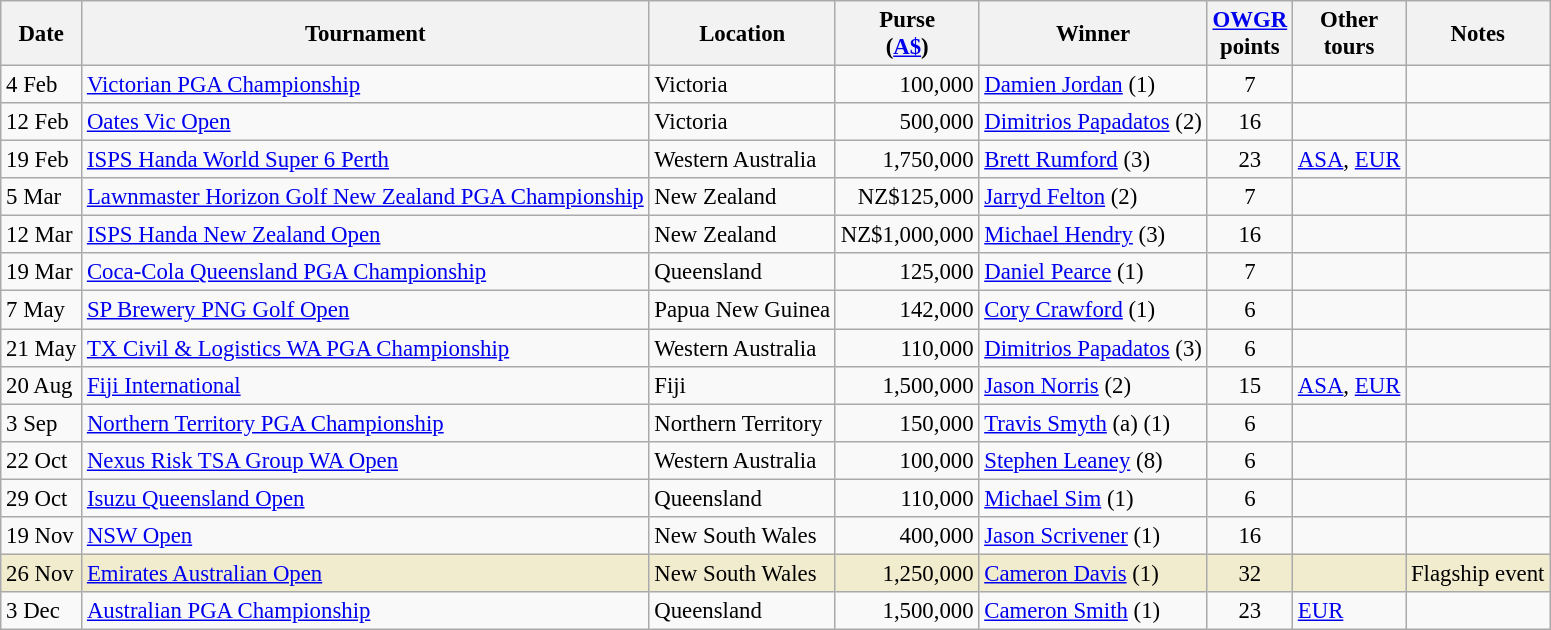<table class="wikitable" style="font-size:95%">
<tr>
<th>Date</th>
<th>Tournament</th>
<th>Location</th>
<th>Purse<br>(<a href='#'>A$</a>)</th>
<th>Winner</th>
<th><a href='#'>OWGR</a><br>points</th>
<th>Other<br>tours</th>
<th>Notes</th>
</tr>
<tr>
<td>4 Feb</td>
<td><a href='#'>Victorian PGA Championship</a></td>
<td>Victoria</td>
<td align=right>100,000</td>
<td> <a href='#'>Damien Jordan</a> (1)</td>
<td align=center>7</td>
<td></td>
<td></td>
</tr>
<tr>
<td>12 Feb</td>
<td><a href='#'>Oates Vic Open</a></td>
<td>Victoria</td>
<td align=right>500,000</td>
<td> <a href='#'>Dimitrios Papadatos</a> (2)</td>
<td align=center>16</td>
<td></td>
<td></td>
</tr>
<tr>
<td>19 Feb</td>
<td><a href='#'>ISPS Handa World Super 6 Perth</a></td>
<td>Western Australia</td>
<td align=right>1,750,000</td>
<td> <a href='#'>Brett Rumford</a> (3)</td>
<td align=center>23</td>
<td><a href='#'>ASA</a>, <a href='#'>EUR</a></td>
<td></td>
</tr>
<tr>
<td>5 Mar</td>
<td><a href='#'>Lawnmaster Horizon Golf New Zealand PGA Championship</a></td>
<td>New Zealand</td>
<td align=right>NZ$125,000</td>
<td> <a href='#'>Jarryd Felton</a> (2)</td>
<td align=center>7</td>
<td></td>
<td></td>
</tr>
<tr>
<td>12 Mar</td>
<td><a href='#'>ISPS Handa New Zealand Open</a></td>
<td>New Zealand</td>
<td align=right>NZ$1,000,000</td>
<td> <a href='#'>Michael Hendry</a> (3)</td>
<td align=center>16</td>
<td></td>
<td></td>
</tr>
<tr>
<td>19 Mar</td>
<td><a href='#'>Coca-Cola Queensland PGA Championship</a></td>
<td>Queensland</td>
<td align=right>125,000</td>
<td> <a href='#'>Daniel Pearce</a> (1)</td>
<td align=center>7</td>
<td></td>
<td></td>
</tr>
<tr>
<td>7 May</td>
<td><a href='#'>SP Brewery PNG Golf Open</a></td>
<td>Papua New Guinea</td>
<td align=right>142,000</td>
<td> <a href='#'>Cory Crawford</a> (1)</td>
<td align=center>6</td>
<td></td>
<td></td>
</tr>
<tr>
<td>21 May</td>
<td><a href='#'>TX Civil & Logistics WA PGA Championship</a></td>
<td>Western Australia</td>
<td align=right>110,000</td>
<td> <a href='#'>Dimitrios Papadatos</a> (3)</td>
<td align=center>6</td>
<td></td>
<td></td>
</tr>
<tr>
<td>20 Aug</td>
<td><a href='#'>Fiji International</a></td>
<td>Fiji</td>
<td align=right>1,500,000</td>
<td> <a href='#'>Jason Norris</a> (2)</td>
<td align=center>15</td>
<td><a href='#'>ASA</a>, <a href='#'>EUR</a></td>
<td></td>
</tr>
<tr>
<td>3 Sep</td>
<td><a href='#'>Northern Territory PGA Championship</a></td>
<td>Northern Territory</td>
<td align=right>150,000</td>
<td> <a href='#'>Travis Smyth</a> (a) (1)</td>
<td align=center>6</td>
<td></td>
<td></td>
</tr>
<tr>
<td>22 Oct</td>
<td><a href='#'>Nexus Risk TSA Group WA Open </a></td>
<td>Western Australia</td>
<td align=right>100,000</td>
<td> <a href='#'>Stephen Leaney</a> (8)</td>
<td align=center>6</td>
<td></td>
<td></td>
</tr>
<tr>
<td>29 Oct</td>
<td><a href='#'>Isuzu Queensland Open</a></td>
<td>Queensland</td>
<td align=right>110,000</td>
<td> <a href='#'>Michael Sim</a> (1)</td>
<td align=center>6</td>
<td></td>
<td></td>
</tr>
<tr>
<td>19 Nov</td>
<td><a href='#'>NSW Open</a></td>
<td>New South Wales</td>
<td align=right>400,000</td>
<td> <a href='#'>Jason Scrivener</a> (1)</td>
<td align=center>16</td>
<td></td>
<td></td>
</tr>
<tr style="background:#f2ecce;">
<td>26 Nov</td>
<td><a href='#'>Emirates Australian Open</a></td>
<td>New South Wales</td>
<td align=right>1,250,000</td>
<td> <a href='#'>Cameron Davis</a> (1)</td>
<td align=center>32</td>
<td></td>
<td>Flagship event</td>
</tr>
<tr>
<td>3 Dec</td>
<td><a href='#'>Australian PGA Championship</a></td>
<td>Queensland</td>
<td align=right>1,500,000</td>
<td> <a href='#'>Cameron Smith</a> (1)</td>
<td align=center>23</td>
<td><a href='#'>EUR</a></td>
<td></td>
</tr>
</table>
